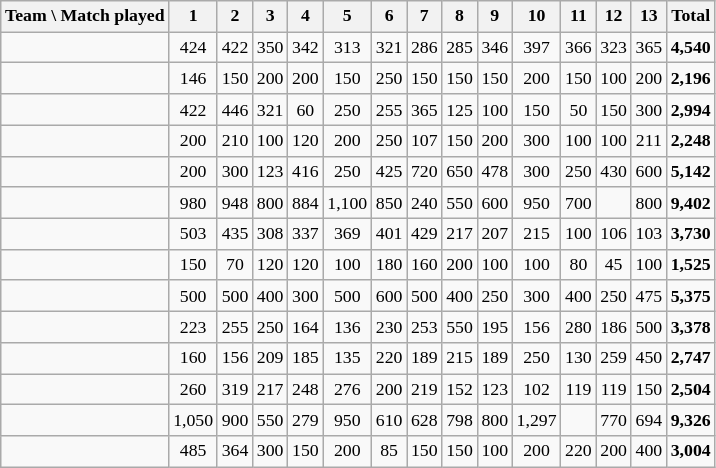<table class="wikitable sortable" style="font-size: 74%; text-align:center;">
<tr>
<th>Team \ Match played</th>
<th align=center>1</th>
<th align=center>2</th>
<th align=center>3</th>
<th align=center>4</th>
<th align=center>5</th>
<th align=center>6</th>
<th align=center>7</th>
<th align=center>8</th>
<th align=center>9</th>
<th align=center>10</th>
<th align=center>11</th>
<th align=center>12</th>
<th align=center>13</th>
<th align=center>Total</th>
</tr>
<tr align=center>
<td align=left></td>
<td>424</td>
<td>422</td>
<td>350</td>
<td>342</td>
<td>313</td>
<td>321</td>
<td>286</td>
<td>285</td>
<td>346</td>
<td>397</td>
<td>366</td>
<td>323</td>
<td>365</td>
<td><strong>4,540</strong></td>
</tr>
<tr align=center>
<td align=left></td>
<td>146</td>
<td>150</td>
<td>200</td>
<td>200</td>
<td>150</td>
<td>250</td>
<td>150</td>
<td>150</td>
<td>150</td>
<td>200</td>
<td>150</td>
<td>100</td>
<td>200</td>
<td><strong>2,196</strong></td>
</tr>
<tr align=center>
<td align=left></td>
<td>422</td>
<td>446</td>
<td>321</td>
<td>60</td>
<td>250</td>
<td>255</td>
<td>365</td>
<td>125</td>
<td>100</td>
<td>150</td>
<td>50</td>
<td>150</td>
<td>300</td>
<td><strong>2,994</strong></td>
</tr>
<tr align=center>
<td align=left></td>
<td>200</td>
<td>210</td>
<td>100</td>
<td>120</td>
<td>200</td>
<td>250</td>
<td>107</td>
<td>150</td>
<td>200</td>
<td>300</td>
<td>100</td>
<td>100</td>
<td>211</td>
<td><strong>2,248</strong></td>
</tr>
<tr align=center>
<td align=left></td>
<td>200</td>
<td>300</td>
<td>123</td>
<td>416</td>
<td>250</td>
<td>425</td>
<td>720</td>
<td>650</td>
<td>478</td>
<td>300</td>
<td>250</td>
<td>430</td>
<td>600</td>
<td><strong>5,142</strong></td>
</tr>
<tr align=center>
<td align=left></td>
<td>980</td>
<td>948</td>
<td>800</td>
<td>884</td>
<td>1,100</td>
<td>850</td>
<td>240</td>
<td>550</td>
<td>600</td>
<td>950</td>
<td>700</td>
<td></td>
<td>800</td>
<td><strong>9,402</strong></td>
</tr>
<tr align=center>
<td align=left></td>
<td>503</td>
<td>435</td>
<td>308</td>
<td>337</td>
<td>369</td>
<td>401</td>
<td>429</td>
<td>217</td>
<td>207</td>
<td>215</td>
<td>100</td>
<td>106</td>
<td>103</td>
<td><strong>3,730</strong></td>
</tr>
<tr align=center>
<td align=left></td>
<td>150</td>
<td>70</td>
<td>120</td>
<td>120</td>
<td>100</td>
<td>180</td>
<td>160</td>
<td>200</td>
<td>100</td>
<td>100</td>
<td>80</td>
<td>45</td>
<td>100</td>
<td><strong>1,525</strong></td>
</tr>
<tr align=center>
<td align=left></td>
<td>500</td>
<td>500</td>
<td>400</td>
<td>300</td>
<td>500</td>
<td>600</td>
<td>500</td>
<td>400</td>
<td>250</td>
<td>300</td>
<td>400</td>
<td>250</td>
<td>475</td>
<td><strong>5,375</strong></td>
</tr>
<tr align=center>
<td align=left></td>
<td>223</td>
<td>255</td>
<td>250</td>
<td>164</td>
<td>136</td>
<td>230</td>
<td>253</td>
<td>550</td>
<td>195</td>
<td>156</td>
<td>280</td>
<td>186</td>
<td>500</td>
<td><strong>3,378</strong></td>
</tr>
<tr align=center>
<td align=left></td>
<td>160</td>
<td>156</td>
<td>209</td>
<td>185</td>
<td>135</td>
<td>220</td>
<td>189</td>
<td>215</td>
<td>189</td>
<td>250</td>
<td>130</td>
<td>259</td>
<td>450</td>
<td><strong>2,747</strong></td>
</tr>
<tr align=center>
<td align=left></td>
<td>260</td>
<td>319</td>
<td>217</td>
<td>248</td>
<td>276</td>
<td>200</td>
<td>219</td>
<td>152</td>
<td>123</td>
<td>102</td>
<td>119</td>
<td>119</td>
<td>150</td>
<td><strong>2,504</strong></td>
</tr>
<tr align=center>
<td align=left></td>
<td>1,050</td>
<td>900</td>
<td>550</td>
<td>279</td>
<td>950</td>
<td>610</td>
<td>628</td>
<td>798</td>
<td>800</td>
<td>1,297</td>
<td></td>
<td>770</td>
<td>694</td>
<td><strong>9,326</strong></td>
</tr>
<tr align=center>
<td align=left></td>
<td>485</td>
<td>364</td>
<td>300</td>
<td>150</td>
<td>200</td>
<td>85</td>
<td>150</td>
<td>150</td>
<td>100</td>
<td>200</td>
<td>220</td>
<td>200</td>
<td>400</td>
<td><strong>3,004</strong></td>
</tr>
</table>
